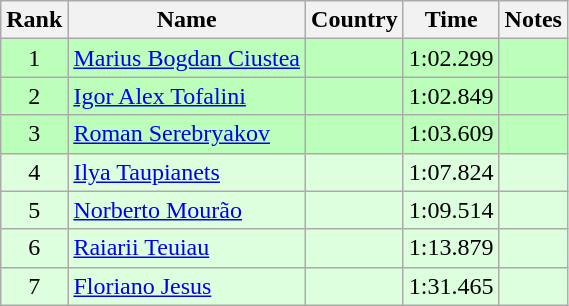<table class="wikitable" style="text-align:center">
<tr>
<th>Rank</th>
<th>Name</th>
<th>Country</th>
<th>Time</th>
<th>Notes</th>
</tr>
<tr bgcolor=bbffbb>
<td>1</td>
<td align="left"><a href='#'>Marius Bogdan Ciustea</a></td>
<td align="left"></td>
<td>1:02.299</td>
<td></td>
</tr>
<tr bgcolor=bbffbb>
<td>2</td>
<td align="left"><a href='#'>Igor Alex Tofalini</a></td>
<td align="left"></td>
<td>1:02.849</td>
<td></td>
</tr>
<tr bgcolor=bbffbb>
<td>3</td>
<td align="left"><a href='#'>Roman Serebryakov</a></td>
<td align="left"></td>
<td>1:03.609</td>
<td></td>
</tr>
<tr bgcolor=ddffdd>
<td>4</td>
<td align="left"><a href='#'>Ilya Taupianets</a></td>
<td align="left"></td>
<td>1:07.824</td>
<td></td>
</tr>
<tr bgcolor=ddffdd>
<td>5</td>
<td align="left"><a href='#'>Norberto Mourão</a></td>
<td align="left"></td>
<td>1:09.514</td>
<td></td>
</tr>
<tr bgcolor=ddffdd>
<td>6</td>
<td align="left"><a href='#'>Raiarii Teuiau</a></td>
<td align="left"></td>
<td>1:13.879</td>
<td></td>
</tr>
<tr bgcolor=ddffdd>
<td>7</td>
<td align="left"><a href='#'>Floriano Jesus</a></td>
<td align="left"></td>
<td>1:31.465</td>
<td></td>
</tr>
</table>
